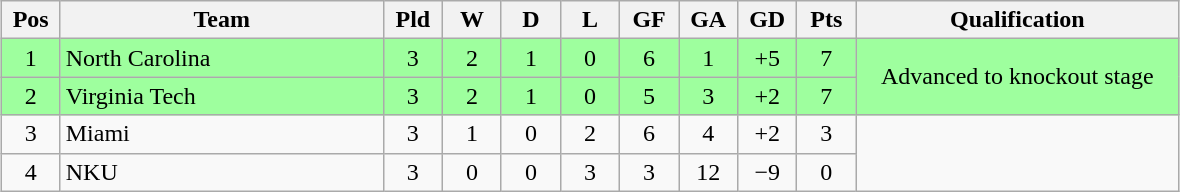<table class="wikitable" style="text-align:center; margin: 1em auto">
<tr>
<th style="width:2em">Pos</th>
<th style="width:13em">Team</th>
<th style="width:2em">Pld</th>
<th style="width:2em">W</th>
<th style="width:2em">D</th>
<th style="width:2em">L</th>
<th style="width:2em">GF</th>
<th style="width:2em">GA</th>
<th style="width:2em">GD</th>
<th style="width:2em">Pts</th>
<th style="width:13em">Qualification</th>
</tr>
<tr bgcolor="#9eff9e">
<td>1</td>
<td style="text-align:left">North Carolina</td>
<td>3</td>
<td>2</td>
<td>1</td>
<td>0</td>
<td>6</td>
<td>1</td>
<td>+5</td>
<td>7</td>
<td rowspan="2">Advanced to knockout stage</td>
</tr>
<tr bgcolor="#9eff9e">
<td>2</td>
<td style="text-align:left">Virginia Tech</td>
<td>3</td>
<td>2</td>
<td>1</td>
<td>0</td>
<td>5</td>
<td>3</td>
<td>+2</td>
<td>7</td>
</tr>
<tr>
<td>3</td>
<td style="text-align:left">Miami</td>
<td>3</td>
<td>1</td>
<td>0</td>
<td>2</td>
<td>6</td>
<td>4</td>
<td>+2</td>
<td>3</td>
<td rowspan="2"></td>
</tr>
<tr>
<td>4</td>
<td style="text-align:left">NKU</td>
<td>3</td>
<td>0</td>
<td>0</td>
<td>3</td>
<td>3</td>
<td>12</td>
<td>−9</td>
<td>0</td>
</tr>
</table>
